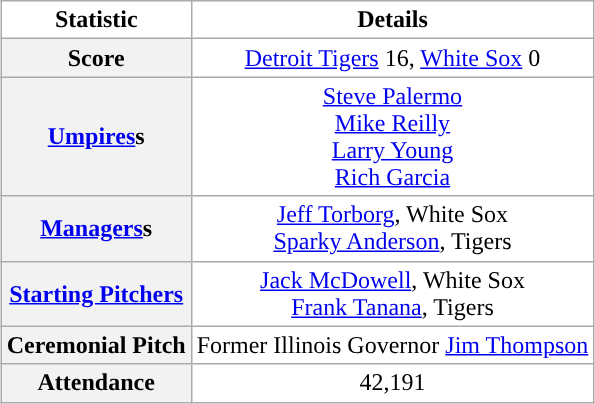<table class="wikitable" align=center style="margin-left:15px; text-align:center; background:#ffffff;">
<tr>
<td><strong>Statistic</strong></td>
<td><strong>Details</strong></td>
</tr>
<tr>
<th>Score</th>
<td><a href='#'>Detroit Tigers</a> 16, <a href='#'>White Sox</a> 0</td>
</tr>
<tr>
<th><a href='#'>Umpires</a>s</th>
<td><a href='#'>Steve Palermo</a><br><a href='#'>Mike Reilly</a><br><a href='#'>Larry Young</a><br><a href='#'>Rich Garcia</a></td>
</tr>
<tr>
<th><a href='#'>Managers</a>s</th>
<td><a href='#'>Jeff Torborg</a>, White Sox<br><a href='#'>Sparky Anderson</a>, Tigers</td>
</tr>
<tr>
<th><a href='#'>Starting Pitchers</a></th>
<td><a href='#'>Jack McDowell</a>, White Sox<br><a href='#'>Frank Tanana</a>, Tigers</td>
</tr>
<tr>
<th>Ceremonial Pitch</th>
<td>Former Illinois Governor <a href='#'>Jim Thompson</a></td>
</tr>
<tr>
<th>Attendance</th>
<td>42,191</td>
</tr>
</table>
